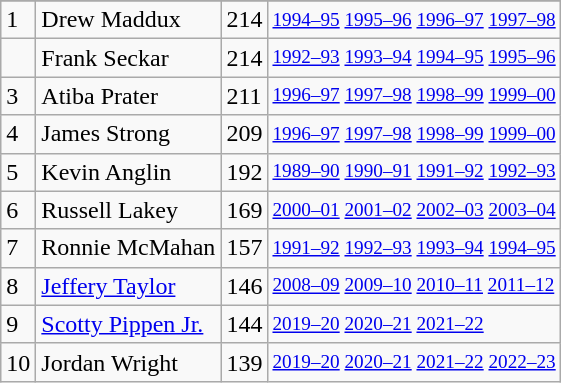<table class="wikitable">
<tr>
</tr>
<tr>
<td>1</td>
<td>Drew Maddux</td>
<td>214</td>
<td style="font-size:80%;"><a href='#'>1994–95</a> <a href='#'>1995–96</a> <a href='#'>1996–97</a> <a href='#'>1997–98</a></td>
</tr>
<tr>
<td></td>
<td>Frank Seckar</td>
<td>214</td>
<td style="font-size:80%;"><a href='#'>1992–93</a> <a href='#'>1993–94</a> <a href='#'>1994–95</a> <a href='#'>1995–96</a></td>
</tr>
<tr>
<td>3</td>
<td>Atiba Prater</td>
<td>211</td>
<td style="font-size:80%;"><a href='#'>1996–97</a> <a href='#'>1997–98</a> <a href='#'>1998–99</a> <a href='#'>1999–00</a></td>
</tr>
<tr>
<td>4</td>
<td>James Strong</td>
<td>209</td>
<td style="font-size:80%;"><a href='#'>1996–97</a> <a href='#'>1997–98</a> <a href='#'>1998–99</a> <a href='#'>1999–00</a></td>
</tr>
<tr>
<td>5</td>
<td>Kevin Anglin</td>
<td>192</td>
<td style="font-size:80%;"><a href='#'>1989–90</a> <a href='#'>1990–91</a> <a href='#'>1991–92</a> <a href='#'>1992–93</a></td>
</tr>
<tr>
<td>6</td>
<td>Russell Lakey</td>
<td>169</td>
<td style="font-size:80%;"><a href='#'>2000–01</a> <a href='#'>2001–02</a> <a href='#'>2002–03</a> <a href='#'>2003–04</a></td>
</tr>
<tr>
<td>7</td>
<td>Ronnie McMahan</td>
<td>157</td>
<td style="font-size:80%;"><a href='#'>1991–92</a> <a href='#'>1992–93</a> <a href='#'>1993–94</a> <a href='#'>1994–95</a></td>
</tr>
<tr>
<td>8</td>
<td><a href='#'>Jeffery Taylor</a></td>
<td>146</td>
<td style="font-size:80%;"><a href='#'>2008–09</a> <a href='#'>2009–10</a> <a href='#'>2010–11</a> <a href='#'>2011–12</a></td>
</tr>
<tr>
<td>9</td>
<td><a href='#'>Scotty Pippen Jr.</a></td>
<td>144</td>
<td style="font-size:80%;"><a href='#'>2019–20</a> <a href='#'>2020–21</a> <a href='#'>2021–22</a></td>
</tr>
<tr>
<td>10</td>
<td>Jordan Wright</td>
<td>139</td>
<td style="font-size:80%;"><a href='#'>2019–20</a> <a href='#'>2020–21</a> <a href='#'>2021–22</a> <a href='#'>2022–23</a></td>
</tr>
</table>
